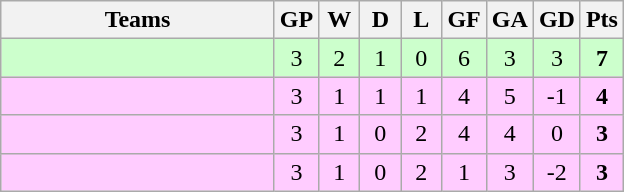<table class=wikitable style="text-align:center">
<tr>
<th width=175>Teams</th>
<th width=20>GP</th>
<th width=20>W</th>
<th width=20>D</th>
<th width=20>L</th>
<th width=20>GF</th>
<th width=20>GA</th>
<th width=20>GD</th>
<th width=20>Pts</th>
</tr>
<tr style="background:#ccffcc;">
<td style="text-align:left;"></td>
<td>3</td>
<td>2</td>
<td>1</td>
<td>0</td>
<td>6</td>
<td>3</td>
<td>3</td>
<td><strong>7</strong></td>
</tr>
<tr style="background:#ffccff;">
<td style="text-align:left;"></td>
<td>3</td>
<td>1</td>
<td>1</td>
<td>1</td>
<td>4</td>
<td>5</td>
<td>-1</td>
<td><strong>4</strong></td>
</tr>
<tr style="background:#ffccff;">
<td style="text-align:left;"></td>
<td>3</td>
<td>1</td>
<td>0</td>
<td>2</td>
<td>4</td>
<td>4</td>
<td>0</td>
<td><strong>3</strong></td>
</tr>
<tr style="background:#ffccff;">
<td style="text-align:left;"></td>
<td>3</td>
<td>1</td>
<td>0</td>
<td>2</td>
<td>1</td>
<td>3</td>
<td>-2</td>
<td><strong>3</strong></td>
</tr>
</table>
